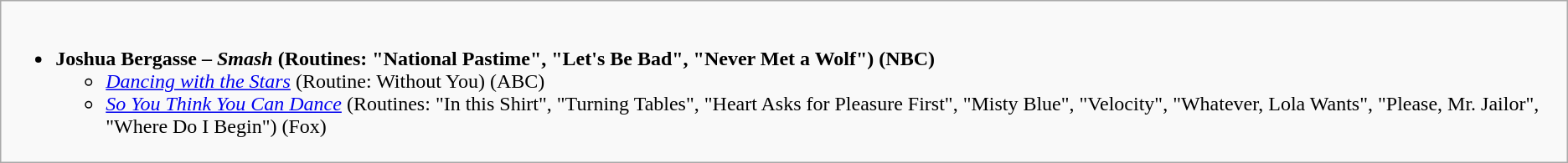<table class="wikitable">
<tr>
<td style="vertical-align:top;"><br><ul><li><strong>Joshua Bergasse – <em>Smash</em> (Routines: "National Pastime", "Let's Be Bad", "Never Met a Wolf") (NBC)</strong><ul><li><em><a href='#'>Dancing with the Stars</a></em> (Routine: Without You) (ABC)</li><li><em><a href='#'>So You Think You Can Dance</a></em> (Routines: "In this Shirt", "Turning Tables", "Heart Asks for Pleasure First", "Misty Blue", "Velocity", "Whatever, Lola Wants", "Please, Mr. Jailor", "Where Do I Begin") (Fox)</li></ul></li></ul></td>
</tr>
</table>
